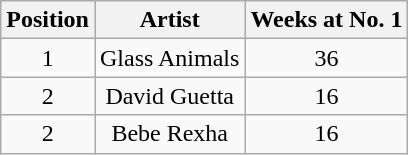<table class="wikitable">
<tr>
<th style="text-align: center;">Position</th>
<th style="text-align: center;">Artist</th>
<th style="text-align: center;">Weeks at No. 1</th>
</tr>
<tr>
<td style="text-align: center;">1</td>
<td style="text-align: center;">Glass Animals</td>
<td style="text-align: center;">36</td>
</tr>
<tr>
<td style="text-align: center;">2</td>
<td style="text-align: center;">David Guetta</td>
<td style="text-align: center;">16</td>
</tr>
<tr>
<td style="text-align: center;">2</td>
<td style="text-align: center;">Bebe Rexha</td>
<td style="text-align: center;">16</td>
</tr>
</table>
